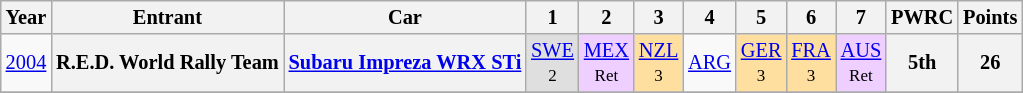<table class="wikitable" border="1" style="text-align:center; font-size:85%;">
<tr>
<th>Year</th>
<th>Entrant</th>
<th>Car</th>
<th>1</th>
<th>2</th>
<th>3</th>
<th>4</th>
<th>5</th>
<th>6</th>
<th>7</th>
<th>PWRC</th>
<th>Points</th>
</tr>
<tr>
<td><a href='#'>2004</a></td>
<th nowrap>R.E.D. World Rally Team</th>
<th nowrap><a href='#'>Subaru Impreza WRX STi</a></th>
<td style="background:#DFDFDF;"><a href='#'>SWE</a><br><small>2</small></td>
<td style="background:#EFCFFF;"><a href='#'>MEX</a><br><small>Ret</small></td>
<td style="background:#FFDF9F;"><a href='#'>NZL</a><br><small>3</small></td>
<td><a href='#'>ARG</a></td>
<td style="background:#FFDF9F;"><a href='#'>GER</a><br><small>3</small></td>
<td style="background:#FFDF9F;"><a href='#'>FRA</a><br><small>3</small></td>
<td style="background:#EFCFFF;"><a href='#'>AUS</a><br><small>Ret</small></td>
<th>5th</th>
<th>26</th>
</tr>
<tr>
</tr>
</table>
